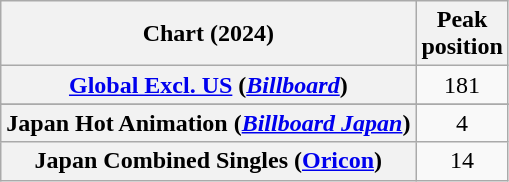<table class="wikitable sortable plainrowheaders" style="text-align:center">
<tr>
<th scope="col">Chart (2024)</th>
<th scope="col">Peak<br>position</th>
</tr>
<tr>
<th scope="row"><a href='#'>Global Excl. US</a> (<em><a href='#'>Billboard</a></em>)</th>
<td>181</td>
</tr>
<tr>
</tr>
<tr>
<th scope="row">Japan Hot Animation (<em><a href='#'>Billboard Japan</a></em>)</th>
<td>4</td>
</tr>
<tr>
<th scope="row">Japan Combined Singles (<a href='#'>Oricon</a>)</th>
<td>14</td>
</tr>
</table>
